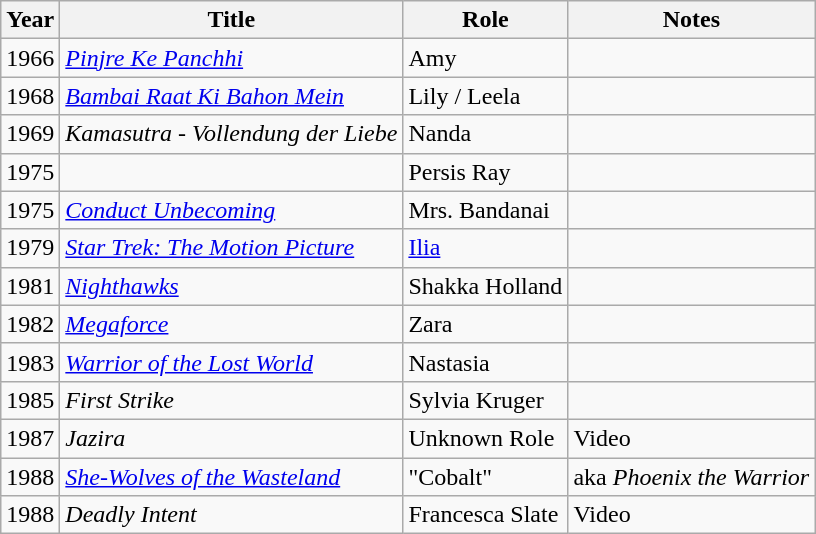<table class="wikitable sortable">
<tr>
<th>Year</th>
<th>Title</th>
<th>Role</th>
<th class="unsortable">Notes</th>
</tr>
<tr>
<td>1966</td>
<td><em><a href='#'>Pinjre Ke Panchhi</a></em></td>
<td>Amy</td>
<td></td>
</tr>
<tr>
<td>1968</td>
<td><em><a href='#'>Bambai Raat Ki Bahon Mein</a></em></td>
<td>Lily / Leela</td>
<td></td>
</tr>
<tr>
<td>1969</td>
<td><em>Kamasutra - Vollendung der Liebe</em></td>
<td>Nanda</td>
<td></td>
</tr>
<tr>
<td>1975</td>
<td><em></em></td>
<td>Persis Ray</td>
<td></td>
</tr>
<tr>
<td>1975</td>
<td><em><a href='#'>Conduct Unbecoming</a></em></td>
<td>Mrs. Bandanai</td>
<td></td>
</tr>
<tr>
<td>1979</td>
<td><em><a href='#'>Star Trek: The Motion Picture</a></em></td>
<td><a href='#'>Ilia</a></td>
<td></td>
</tr>
<tr>
<td>1981</td>
<td><em><a href='#'>Nighthawks</a></em></td>
<td>Shakka Holland</td>
<td></td>
</tr>
<tr>
<td>1982</td>
<td><em><a href='#'>Megaforce</a></em></td>
<td>Zara</td>
<td></td>
</tr>
<tr>
<td>1983</td>
<td><em><a href='#'>Warrior of the Lost World</a></em></td>
<td>Nastasia</td>
<td></td>
</tr>
<tr>
<td>1985</td>
<td><em>First Strike</em></td>
<td>Sylvia Kruger</td>
<td></td>
</tr>
<tr>
<td>1987</td>
<td><em>Jazira</em></td>
<td>Unknown Role</td>
<td>Video</td>
</tr>
<tr>
<td>1988</td>
<td><em><a href='#'>She-Wolves of the Wasteland</a></em></td>
<td>"Cobalt"</td>
<td>aka <em>Phoenix the Warrior</em></td>
</tr>
<tr>
<td>1988</td>
<td><em>Deadly Intent</em></td>
<td>Francesca Slate</td>
<td>Video</td>
</tr>
</table>
